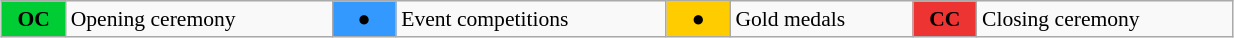<table class="wikitable" style="margin:0.5em auto; font-size:90%; position:relative; width:65%;">
<tr>
<td style="width:2.5em; background:#00cc33; text-align:center"><strong>OC</strong></td>
<td>Opening ceremony</td>
<td style="width:2.5em; background:#3399ff; text-align:center">●</td>
<td>Event competitions</td>
<td style="width:2.5em; background:#ffcc00; text-align:center"><strong>●</strong></td>
<td>Gold medals</td>
<td style="width:2.5em; background:#ee3333; text-align:center"><strong>CC</strong></td>
<td>Closing ceremony</td>
</tr>
</table>
